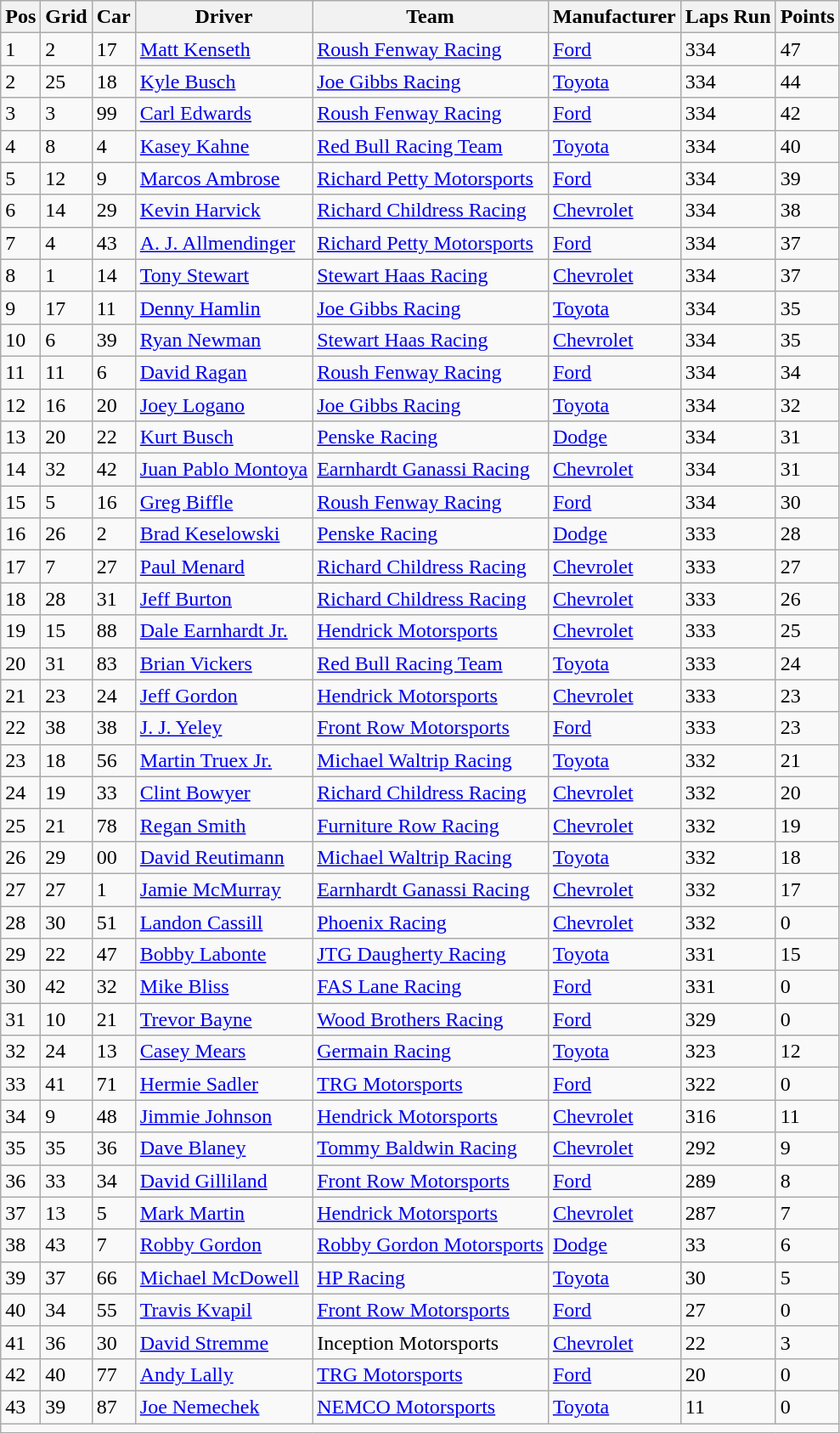<table class="sortable wikitable" border="1">
<tr>
<th>Pos</th>
<th>Grid</th>
<th>Car</th>
<th>Driver</th>
<th>Team</th>
<th>Manufacturer</th>
<th>Laps Run</th>
<th>Points</th>
</tr>
<tr>
<td>1</td>
<td>2</td>
<td>17</td>
<td><a href='#'>Matt Kenseth</a></td>
<td><a href='#'>Roush Fenway Racing</a></td>
<td><a href='#'>Ford</a></td>
<td>334</td>
<td>47</td>
</tr>
<tr>
<td>2</td>
<td>25</td>
<td>18</td>
<td><a href='#'>Kyle Busch</a></td>
<td><a href='#'>Joe Gibbs Racing</a></td>
<td><a href='#'>Toyota</a></td>
<td>334</td>
<td>44</td>
</tr>
<tr>
<td>3</td>
<td>3</td>
<td>99</td>
<td><a href='#'>Carl Edwards</a></td>
<td><a href='#'>Roush Fenway Racing</a></td>
<td><a href='#'>Ford</a></td>
<td>334</td>
<td>42</td>
</tr>
<tr>
<td>4</td>
<td>8</td>
<td>4</td>
<td><a href='#'>Kasey Kahne</a></td>
<td><a href='#'>Red Bull Racing Team</a></td>
<td><a href='#'>Toyota</a></td>
<td>334</td>
<td>40</td>
</tr>
<tr>
<td>5</td>
<td>12</td>
<td>9</td>
<td><a href='#'>Marcos Ambrose</a></td>
<td><a href='#'>Richard Petty Motorsports</a></td>
<td><a href='#'>Ford</a></td>
<td>334</td>
<td>39</td>
</tr>
<tr>
<td>6</td>
<td>14</td>
<td>29</td>
<td><a href='#'>Kevin Harvick</a></td>
<td><a href='#'>Richard Childress Racing</a></td>
<td><a href='#'>Chevrolet</a></td>
<td>334</td>
<td>38</td>
</tr>
<tr>
<td>7</td>
<td>4</td>
<td>43</td>
<td><a href='#'>A. J. Allmendinger</a></td>
<td><a href='#'>Richard Petty Motorsports</a></td>
<td><a href='#'>Ford</a></td>
<td>334</td>
<td>37</td>
</tr>
<tr>
<td>8</td>
<td>1</td>
<td>14</td>
<td><a href='#'>Tony Stewart</a></td>
<td><a href='#'>Stewart Haas Racing</a></td>
<td><a href='#'>Chevrolet</a></td>
<td>334</td>
<td>37</td>
</tr>
<tr>
<td>9</td>
<td>17</td>
<td>11</td>
<td><a href='#'>Denny Hamlin</a></td>
<td><a href='#'>Joe Gibbs Racing</a></td>
<td><a href='#'>Toyota</a></td>
<td>334</td>
<td>35</td>
</tr>
<tr>
<td>10</td>
<td>6</td>
<td>39</td>
<td><a href='#'>Ryan Newman</a></td>
<td><a href='#'>Stewart Haas Racing</a></td>
<td><a href='#'>Chevrolet</a></td>
<td>334</td>
<td>35</td>
</tr>
<tr>
<td>11</td>
<td>11</td>
<td>6</td>
<td><a href='#'>David Ragan</a></td>
<td><a href='#'>Roush Fenway Racing</a></td>
<td><a href='#'>Ford</a></td>
<td>334</td>
<td>34</td>
</tr>
<tr>
<td>12</td>
<td>16</td>
<td>20</td>
<td><a href='#'>Joey Logano</a></td>
<td><a href='#'>Joe Gibbs Racing</a></td>
<td><a href='#'>Toyota</a></td>
<td>334</td>
<td>32</td>
</tr>
<tr>
<td>13</td>
<td>20</td>
<td>22</td>
<td><a href='#'>Kurt Busch</a></td>
<td><a href='#'>Penske Racing</a></td>
<td><a href='#'>Dodge</a></td>
<td>334</td>
<td>31</td>
</tr>
<tr>
<td>14</td>
<td>32</td>
<td>42</td>
<td><a href='#'>Juan Pablo Montoya</a></td>
<td><a href='#'>Earnhardt Ganassi Racing</a></td>
<td><a href='#'>Chevrolet</a></td>
<td>334</td>
<td>31</td>
</tr>
<tr>
<td>15</td>
<td>5</td>
<td>16</td>
<td><a href='#'>Greg Biffle</a></td>
<td><a href='#'>Roush Fenway Racing</a></td>
<td><a href='#'>Ford</a></td>
<td>334</td>
<td>30</td>
</tr>
<tr>
<td>16</td>
<td>26</td>
<td>2</td>
<td><a href='#'>Brad Keselowski</a></td>
<td><a href='#'>Penske Racing</a></td>
<td><a href='#'>Dodge</a></td>
<td>333</td>
<td>28</td>
</tr>
<tr>
<td>17</td>
<td>7</td>
<td>27</td>
<td><a href='#'>Paul Menard</a></td>
<td><a href='#'>Richard Childress Racing</a></td>
<td><a href='#'>Chevrolet</a></td>
<td>333</td>
<td>27</td>
</tr>
<tr>
<td>18</td>
<td>28</td>
<td>31</td>
<td><a href='#'>Jeff Burton</a></td>
<td><a href='#'>Richard Childress Racing</a></td>
<td><a href='#'>Chevrolet</a></td>
<td>333</td>
<td>26</td>
</tr>
<tr>
<td>19</td>
<td>15</td>
<td>88</td>
<td><a href='#'>Dale Earnhardt Jr.</a></td>
<td><a href='#'>Hendrick Motorsports</a></td>
<td><a href='#'>Chevrolet</a></td>
<td>333</td>
<td>25</td>
</tr>
<tr>
<td>20</td>
<td>31</td>
<td>83</td>
<td><a href='#'>Brian Vickers</a></td>
<td><a href='#'>Red Bull Racing Team</a></td>
<td><a href='#'>Toyota</a></td>
<td>333</td>
<td>24</td>
</tr>
<tr>
<td>21</td>
<td>23</td>
<td>24</td>
<td><a href='#'>Jeff Gordon</a></td>
<td><a href='#'>Hendrick Motorsports</a></td>
<td><a href='#'>Chevrolet</a></td>
<td>333</td>
<td>23</td>
</tr>
<tr>
<td>22</td>
<td>38</td>
<td>38</td>
<td><a href='#'>J. J. Yeley</a></td>
<td><a href='#'>Front Row Motorsports</a></td>
<td><a href='#'>Ford</a></td>
<td>333</td>
<td>23</td>
</tr>
<tr>
<td>23</td>
<td>18</td>
<td>56</td>
<td><a href='#'>Martin Truex Jr.</a></td>
<td><a href='#'>Michael Waltrip Racing</a></td>
<td><a href='#'>Toyota</a></td>
<td>332</td>
<td>21</td>
</tr>
<tr>
<td>24</td>
<td>19</td>
<td>33</td>
<td><a href='#'>Clint Bowyer</a></td>
<td><a href='#'>Richard Childress Racing</a></td>
<td><a href='#'>Chevrolet</a></td>
<td>332</td>
<td>20</td>
</tr>
<tr>
<td>25</td>
<td>21</td>
<td>78</td>
<td><a href='#'>Regan Smith</a></td>
<td><a href='#'>Furniture Row Racing</a></td>
<td><a href='#'>Chevrolet</a></td>
<td>332</td>
<td>19</td>
</tr>
<tr>
<td>26</td>
<td>29</td>
<td>00</td>
<td><a href='#'>David Reutimann</a></td>
<td><a href='#'>Michael Waltrip Racing</a></td>
<td><a href='#'>Toyota</a></td>
<td>332</td>
<td>18</td>
</tr>
<tr>
<td>27</td>
<td>27</td>
<td>1</td>
<td><a href='#'>Jamie McMurray</a></td>
<td><a href='#'>Earnhardt Ganassi Racing</a></td>
<td><a href='#'>Chevrolet</a></td>
<td>332</td>
<td>17</td>
</tr>
<tr>
<td>28</td>
<td>30</td>
<td>51</td>
<td><a href='#'>Landon Cassill</a></td>
<td><a href='#'>Phoenix Racing</a></td>
<td><a href='#'>Chevrolet</a></td>
<td>332</td>
<td>0</td>
</tr>
<tr>
<td>29</td>
<td>22</td>
<td>47</td>
<td><a href='#'>Bobby Labonte</a></td>
<td><a href='#'>JTG Daugherty Racing</a></td>
<td><a href='#'>Toyota</a></td>
<td>331</td>
<td>15</td>
</tr>
<tr>
<td>30</td>
<td>42</td>
<td>32</td>
<td><a href='#'>Mike Bliss</a></td>
<td><a href='#'>FAS Lane Racing</a></td>
<td><a href='#'>Ford</a></td>
<td>331</td>
<td>0</td>
</tr>
<tr>
<td>31</td>
<td>10</td>
<td>21</td>
<td><a href='#'>Trevor Bayne</a></td>
<td><a href='#'>Wood Brothers Racing</a></td>
<td><a href='#'>Ford</a></td>
<td>329</td>
<td>0</td>
</tr>
<tr>
<td>32</td>
<td>24</td>
<td>13</td>
<td><a href='#'>Casey Mears</a></td>
<td><a href='#'>Germain Racing</a></td>
<td><a href='#'>Toyota</a></td>
<td>323</td>
<td>12</td>
</tr>
<tr>
<td>33</td>
<td>41</td>
<td>71</td>
<td><a href='#'>Hermie Sadler</a></td>
<td><a href='#'>TRG Motorsports</a></td>
<td><a href='#'>Ford</a></td>
<td>322</td>
<td>0</td>
</tr>
<tr>
<td>34</td>
<td>9</td>
<td>48</td>
<td><a href='#'>Jimmie Johnson</a></td>
<td><a href='#'>Hendrick Motorsports</a></td>
<td><a href='#'>Chevrolet</a></td>
<td>316</td>
<td>11</td>
</tr>
<tr>
<td>35</td>
<td>35</td>
<td>36</td>
<td><a href='#'>Dave Blaney</a></td>
<td><a href='#'>Tommy Baldwin Racing</a></td>
<td><a href='#'>Chevrolet</a></td>
<td>292</td>
<td>9</td>
</tr>
<tr>
<td>36</td>
<td>33</td>
<td>34</td>
<td><a href='#'>David Gilliland</a></td>
<td><a href='#'>Front Row Motorsports</a></td>
<td><a href='#'>Ford</a></td>
<td>289</td>
<td>8</td>
</tr>
<tr>
<td>37</td>
<td>13</td>
<td>5</td>
<td><a href='#'>Mark Martin</a></td>
<td><a href='#'>Hendrick Motorsports</a></td>
<td><a href='#'>Chevrolet</a></td>
<td>287</td>
<td>7</td>
</tr>
<tr>
<td>38</td>
<td>43</td>
<td>7</td>
<td><a href='#'>Robby Gordon</a></td>
<td><a href='#'>Robby Gordon Motorsports</a></td>
<td><a href='#'>Dodge</a></td>
<td>33</td>
<td>6</td>
</tr>
<tr>
<td>39</td>
<td>37</td>
<td>66</td>
<td><a href='#'>Michael McDowell</a></td>
<td><a href='#'>HP Racing</a></td>
<td><a href='#'>Toyota</a></td>
<td>30</td>
<td>5</td>
</tr>
<tr>
<td>40</td>
<td>34</td>
<td>55</td>
<td><a href='#'>Travis Kvapil</a></td>
<td><a href='#'>Front Row Motorsports</a></td>
<td><a href='#'>Ford</a></td>
<td>27</td>
<td>0</td>
</tr>
<tr>
<td>41</td>
<td>36</td>
<td>30</td>
<td><a href='#'>David Stremme</a></td>
<td>Inception Motorsports</td>
<td><a href='#'>Chevrolet</a></td>
<td>22</td>
<td>3</td>
</tr>
<tr>
<td>42</td>
<td>40</td>
<td>77</td>
<td><a href='#'>Andy Lally</a></td>
<td><a href='#'>TRG Motorsports</a></td>
<td><a href='#'>Ford</a></td>
<td>20</td>
<td>0</td>
</tr>
<tr>
<td>43</td>
<td>39</td>
<td>87</td>
<td><a href='#'>Joe Nemechek</a></td>
<td><a href='#'>NEMCO Motorsports</a></td>
<td><a href='#'>Toyota</a></td>
<td>11</td>
<td>0</td>
</tr>
<tr class="sortbottom">
<td colspan="9"></td>
</tr>
</table>
